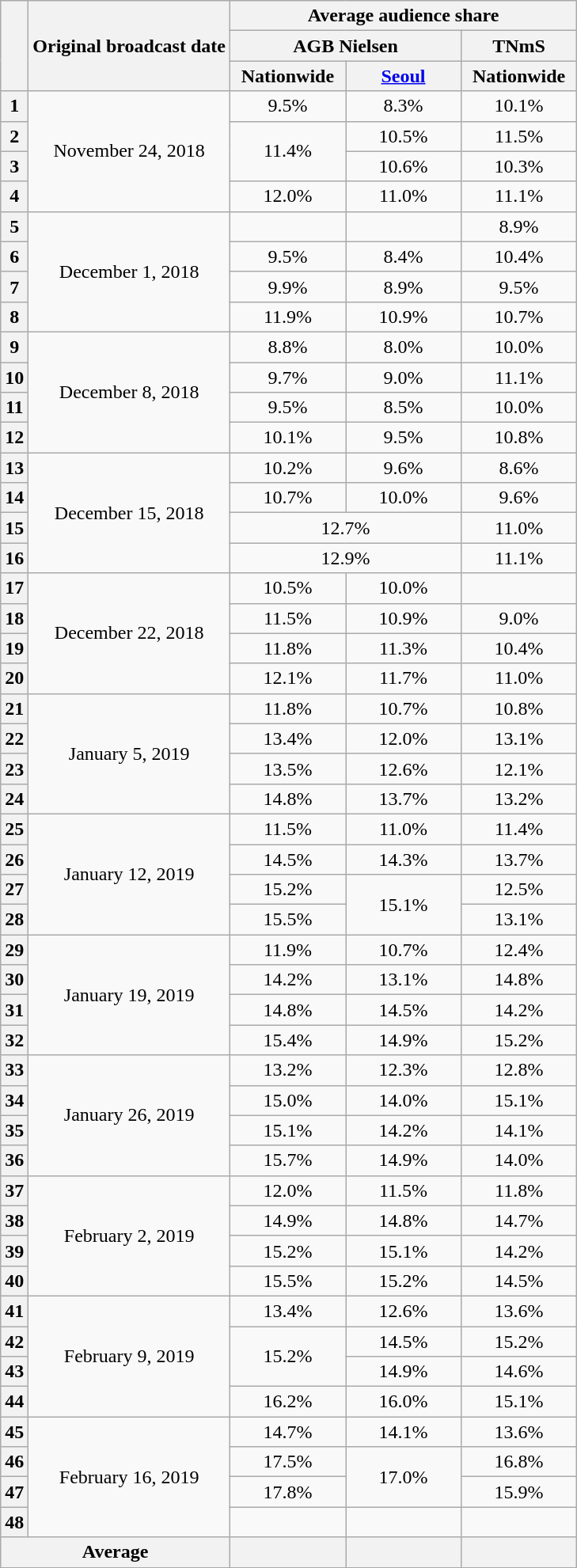<table class="wikitable" style="text-align:center">
<tr>
<th rowspan="3"></th>
<th rowspan="3">Original broadcast date</th>
<th colspan="3">Average audience share</th>
</tr>
<tr>
<th colspan="2">AGB Nielsen</th>
<th width="90">TNmS</th>
</tr>
<tr>
<th width="90">Nationwide</th>
<th width="90"><a href='#'>Seoul</a></th>
<th width="90">Nationwide</th>
</tr>
<tr>
<th>1</th>
<td rowspan="4">November 24, 2018</td>
<td>9.5% </td>
<td>8.3% </td>
<td>10.1%</td>
</tr>
<tr>
<th>2</th>
<td rowspan="2">11.4% </td>
<td>10.5% </td>
<td>11.5%</td>
</tr>
<tr>
<th>3</th>
<td>10.6% </td>
<td>10.3%</td>
</tr>
<tr>
<th>4</th>
<td>12.0% </td>
<td>11.0% </td>
<td>11.1%</td>
</tr>
<tr>
<th>5</th>
<td rowspan="4">December 1, 2018</td>
<td> </td>
<td> </td>
<td>8.9%</td>
</tr>
<tr>
<th>6</th>
<td>9.5% </td>
<td>8.4% </td>
<td>10.4%</td>
</tr>
<tr>
<th>7</th>
<td>9.9% </td>
<td>8.9% </td>
<td>9.5%</td>
</tr>
<tr>
<th>8</th>
<td>11.9% </td>
<td>10.9% </td>
<td>10.7%</td>
</tr>
<tr>
<th>9</th>
<td rowspan="4">December 8, 2018</td>
<td>8.8% </td>
<td>8.0% </td>
<td>10.0%</td>
</tr>
<tr>
<th>10</th>
<td>9.7% </td>
<td>9.0% </td>
<td>11.1%</td>
</tr>
<tr>
<th>11</th>
<td>9.5% </td>
<td>8.5% </td>
<td>10.0%</td>
</tr>
<tr>
<th>12</th>
<td>10.1% </td>
<td>9.5% </td>
<td>10.8%</td>
</tr>
<tr>
<th>13</th>
<td rowspan="4">December 15, 2018</td>
<td>10.2% </td>
<td>9.6% </td>
<td>8.6%</td>
</tr>
<tr>
<th>14</th>
<td>10.7% </td>
<td>10.0% </td>
<td>9.6%</td>
</tr>
<tr>
<th>15</th>
<td colspan="2">12.7% </td>
<td>11.0%</td>
</tr>
<tr>
<th>16</th>
<td colspan="2">12.9% </td>
<td>11.1%</td>
</tr>
<tr>
<th>17</th>
<td rowspan="4">December 22, 2018</td>
<td>10.5% </td>
<td>10.0% </td>
<td></td>
</tr>
<tr>
<th>18</th>
<td>11.5% </td>
<td>10.9% </td>
<td>9.0%</td>
</tr>
<tr>
<th>19</th>
<td>11.8% </td>
<td>11.3% </td>
<td>10.4%</td>
</tr>
<tr>
<th>20</th>
<td>12.1% </td>
<td>11.7% </td>
<td>11.0%</td>
</tr>
<tr>
<th>21</th>
<td rowspan="4">January 5, 2019</td>
<td>11.8% </td>
<td>10.7% </td>
<td>10.8%</td>
</tr>
<tr>
<th>22</th>
<td>13.4% </td>
<td>12.0% </td>
<td>13.1%</td>
</tr>
<tr>
<th>23</th>
<td>13.5% </td>
<td>12.6% </td>
<td>12.1%</td>
</tr>
<tr>
<th>24</th>
<td>14.8% </td>
<td>13.7% </td>
<td>13.2%</td>
</tr>
<tr>
<th>25</th>
<td rowspan="4">January 12, 2019</td>
<td>11.5% </td>
<td>11.0% </td>
<td>11.4%</td>
</tr>
<tr>
<th>26</th>
<td>14.5% </td>
<td>14.3% </td>
<td>13.7%</td>
</tr>
<tr>
<th>27</th>
<td>15.2% </td>
<td rowspan=2>15.1% </td>
<td>12.5%</td>
</tr>
<tr>
<th>28</th>
<td>15.5% </td>
<td>13.1%</td>
</tr>
<tr>
<th>29</th>
<td rowspan="4">January 19, 2019</td>
<td>11.9% </td>
<td>10.7% </td>
<td>12.4%</td>
</tr>
<tr>
<th>30</th>
<td>14.2% </td>
<td>13.1% </td>
<td>14.8%</td>
</tr>
<tr>
<th>31</th>
<td>14.8% </td>
<td>14.5% </td>
<td>14.2%</td>
</tr>
<tr>
<th>32</th>
<td>15.4% </td>
<td>14.9% </td>
<td>15.2%</td>
</tr>
<tr>
<th>33</th>
<td rowspan="4">January 26, 2019</td>
<td>13.2% </td>
<td>12.3% </td>
<td>12.8%</td>
</tr>
<tr>
<th>34</th>
<td>15.0% </td>
<td>14.0% </td>
<td>15.1%</td>
</tr>
<tr>
<th>35</th>
<td>15.1% </td>
<td>14.2% </td>
<td>14.1%</td>
</tr>
<tr>
<th>36</th>
<td>15.7% </td>
<td>14.9% </td>
<td>14.0%</td>
</tr>
<tr>
<th>37</th>
<td rowspan="4">February 2, 2019</td>
<td>12.0% </td>
<td>11.5% </td>
<td>11.8%</td>
</tr>
<tr>
<th>38</th>
<td>14.9% </td>
<td>14.8% </td>
<td>14.7%</td>
</tr>
<tr>
<th>39</th>
<td>15.2% </td>
<td>15.1%	 </td>
<td>14.2%</td>
</tr>
<tr>
<th>40</th>
<td>15.5% </td>
<td>15.2% </td>
<td>14.5%</td>
</tr>
<tr>
<th>41</th>
<td rowspan="4">February 9, 2019</td>
<td>13.4% </td>
<td>12.6% </td>
<td>13.6%</td>
</tr>
<tr>
<th>42</th>
<td rowspan="2">15.2% </td>
<td>14.5% </td>
<td>15.2%</td>
</tr>
<tr>
<th>43</th>
<td>14.9% </td>
<td>14.6%</td>
</tr>
<tr>
<th>44</th>
<td>16.2% </td>
<td>16.0% </td>
<td>15.1%</td>
</tr>
<tr>
<th>45</th>
<td rowspan="4">February 16, 2019</td>
<td>14.7% </td>
<td>14.1% </td>
<td>13.6%</td>
</tr>
<tr>
<th>46</th>
<td>17.5% </td>
<td rowspan=2>17.0% </td>
<td>16.8%</td>
</tr>
<tr>
<th>47</th>
<td>17.8% </td>
<td>15.9%</td>
</tr>
<tr>
<th>48</th>
<td> </td>
<td> </td>
<td></td>
</tr>
<tr>
<th colspan="2">Average</th>
<th></th>
<th></th>
<th></th>
</tr>
</table>
